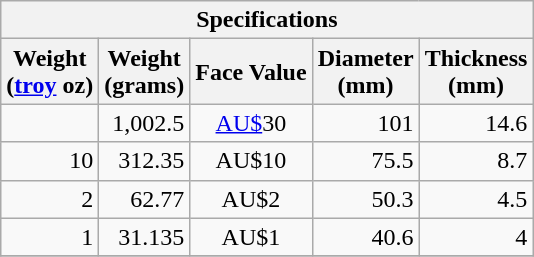<table class="wikitable" style="text-align:right">
<tr>
<th colspan="5">Specifications</th>
</tr>
<tr>
<th>Weight<br>(<a href='#'>troy</a> oz)</th>
<th>Weight<br>(grams)</th>
<th>Face Value</th>
<th>Diameter<br>(mm)</th>
<th>Thickness<br>(mm)</th>
</tr>
<tr>
<td></td>
<td>1,002.5</td>
<td style="text-align:center";><a href='#'>AU$</a>30</td>
<td>101</td>
<td>14.6</td>
</tr>
<tr>
<td>10</td>
<td>312.35</td>
<td style="text-align:center";>AU$10</td>
<td>75.5</td>
<td>8.7</td>
</tr>
<tr>
<td>2</td>
<td>62.77</td>
<td style="text-align:center";>AU$2</td>
<td>50.3</td>
<td>4.5</td>
</tr>
<tr>
<td>1</td>
<td>31.135</td>
<td style="text-align:center";>AU$1</td>
<td>40.6</td>
<td>4</td>
</tr>
<tr>
</tr>
</table>
